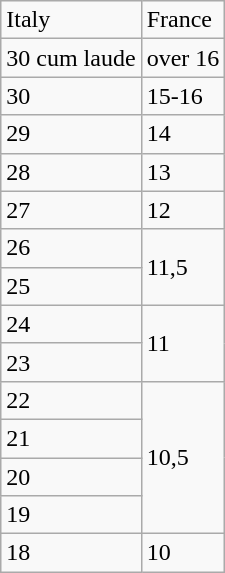<table class="wikitable">
<tr>
<td>Italy</td>
<td>France</td>
</tr>
<tr>
<td>30 cum laude</td>
<td>over 16</td>
</tr>
<tr>
<td>30</td>
<td>15-16</td>
</tr>
<tr>
<td>29</td>
<td>14</td>
</tr>
<tr>
<td>28</td>
<td>13</td>
</tr>
<tr>
<td>27</td>
<td>12</td>
</tr>
<tr>
<td>26</td>
<td rowspan="2">11,5</td>
</tr>
<tr>
<td>25</td>
</tr>
<tr>
<td>24</td>
<td rowspan="2">11</td>
</tr>
<tr>
<td>23</td>
</tr>
<tr>
<td>22</td>
<td rowspan="4">10,5</td>
</tr>
<tr>
<td>21</td>
</tr>
<tr>
<td>20</td>
</tr>
<tr>
<td>19</td>
</tr>
<tr>
<td>18</td>
<td>10</td>
</tr>
</table>
